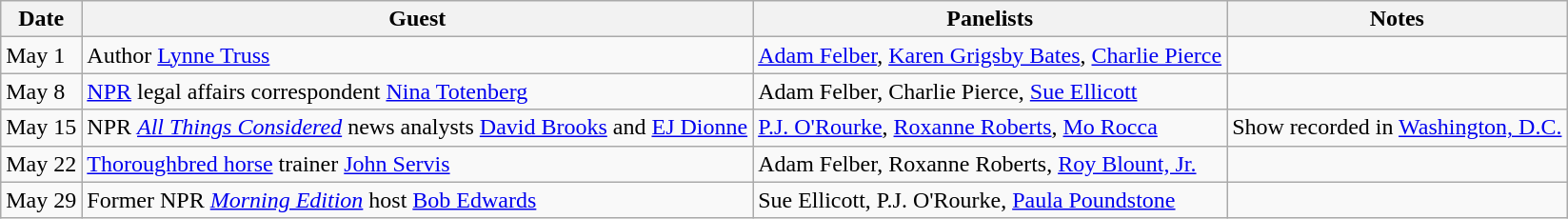<table class="wikitable">
<tr ">
<th>Date</th>
<th>Guest</th>
<th>Panelists</th>
<th>Notes</th>
</tr>
<tr>
<td>May 1</td>
<td>Author <a href='#'>Lynne Truss</a></td>
<td><a href='#'>Adam Felber</a>, <a href='#'>Karen Grigsby Bates</a>, <a href='#'>Charlie Pierce</a></td>
<td></td>
</tr>
<tr>
<td>May 8</td>
<td><a href='#'>NPR</a> legal affairs correspondent <a href='#'>Nina Totenberg</a></td>
<td>Adam Felber, Charlie Pierce, <a href='#'>Sue Ellicott</a></td>
<td></td>
</tr>
<tr>
<td>May 15</td>
<td>NPR <em><a href='#'>All Things Considered</a></em> news analysts <a href='#'>David Brooks</a> and <a href='#'>EJ Dionne</a></td>
<td><a href='#'>P.J. O'Rourke</a>, <a href='#'>Roxanne Roberts</a>, <a href='#'>Mo Rocca</a></td>
<td>Show recorded in <a href='#'>Washington, D.C.</a> </td>
</tr>
<tr>
<td>May 22</td>
<td><a href='#'>Thoroughbred horse</a> trainer <a href='#'>John Servis</a></td>
<td>Adam Felber, Roxanne Roberts, <a href='#'>Roy Blount, Jr.</a></td>
<td></td>
</tr>
<tr>
<td>May 29</td>
<td>Former NPR <em><a href='#'>Morning Edition</a></em> host <a href='#'>Bob Edwards</a></td>
<td>Sue Ellicott, P.J. O'Rourke, <a href='#'>Paula Poundstone</a></td>
<td></td>
</tr>
</table>
